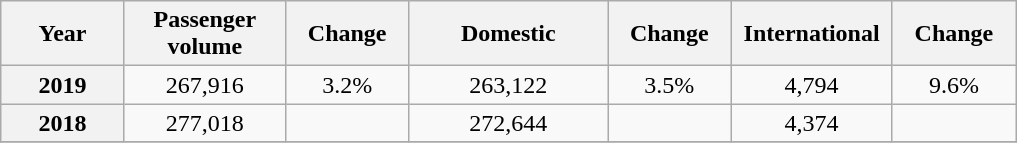<table class="wikitable sortable">
<tr>
<th style="width:75px">Year</th>
<th style="width:100px">Passenger volume</th>
<th style="width:75px">Change</th>
<th style="width:125px">Domestic</th>
<th style="width:75px">Change</th>
<th style="width:100px">International</th>
<th style="width:75px">Change</th>
</tr>
<tr style="text-align:center;">
<th>2019</th>
<td>267,916</td>
<td>3.2%</td>
<td>263,122</td>
<td>3.5%</td>
<td>4,794</td>
<td>9.6%</td>
</tr>
<tr style="text-align:center;">
<th>2018</th>
<td>277,018</td>
<td></td>
<td>272,644</td>
<td></td>
<td>4,374</td>
<td></td>
</tr>
<tr style="text-align:center;">
</tr>
</table>
